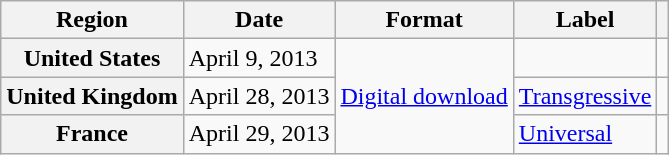<table class="wikitable plainrowheaders">
<tr>
<th scope="col">Region</th>
<th scope="col">Date</th>
<th scope="col">Format</th>
<th scope="col">Label</th>
<th scope="col"></th>
</tr>
<tr>
<th scope="row">United States</th>
<td>April 9, 2013</td>
<td rowspan="3"><a href='#'>Digital download</a></td>
<td></td>
<td align="center"></td>
</tr>
<tr>
<th scope="row">United Kingdom</th>
<td>April 28, 2013</td>
<td><a href='#'>Transgressive</a></td>
<td align="center"></td>
</tr>
<tr>
<th scope="row">France</th>
<td>April 29, 2013</td>
<td><a href='#'>Universal</a></td>
<td align="center"></td>
</tr>
</table>
